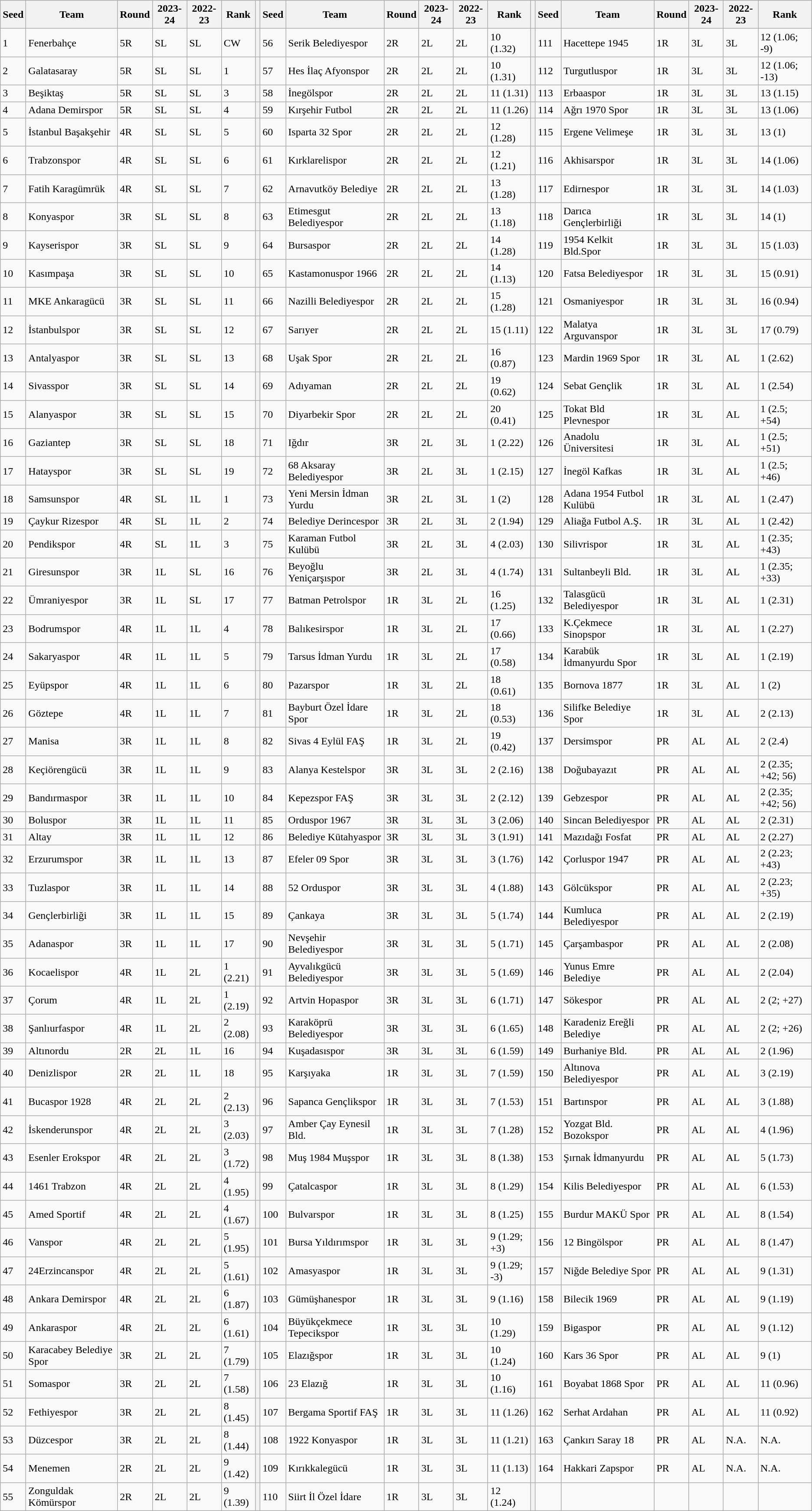<table class="wikitable">
<tr>
<th>Seed</th>
<th>Team</th>
<th>Round</th>
<th>2023-24</th>
<th>2022-23</th>
<th>Rank</th>
<th></th>
<th>Seed</th>
<th>Team</th>
<th>Round</th>
<th>2023-24</th>
<th>2022-23</th>
<th>Rank</th>
<th></th>
<th>Seed</th>
<th>Team</th>
<th>Round</th>
<th>2023-24</th>
<th>2022-23</th>
<th>Rank</th>
</tr>
<tr>
<td>1</td>
<td>Fenerbahçe</td>
<td>5R</td>
<td>SL</td>
<td>SL</td>
<td>CW</td>
<th></th>
<td>56</td>
<td>Serik Belediyespor</td>
<td>2R</td>
<td>2L</td>
<td>2L</td>
<td>10 (1.32)</td>
<th></th>
<td>111</td>
<td>Hacettepe 1945</td>
<td>1R</td>
<td>3L</td>
<td>3L</td>
<td>12 (1.06; -9)</td>
</tr>
<tr>
<td>2</td>
<td>Galatasaray</td>
<td>5R</td>
<td>SL</td>
<td>SL</td>
<td>1</td>
<th></th>
<td>57</td>
<td>Hes İlaç Afyonspor</td>
<td>2R</td>
<td>2L</td>
<td>2L</td>
<td>10 (1.31)</td>
<th></th>
<td>112</td>
<td>Turgutluspor</td>
<td>1R</td>
<td>3L</td>
<td>3L</td>
<td>12 (1.06; -13)</td>
</tr>
<tr>
<td>3</td>
<td>Beşiktaş</td>
<td>5R</td>
<td>SL</td>
<td>SL</td>
<td>3</td>
<th></th>
<td>58</td>
<td>İnegölspor</td>
<td>2R</td>
<td>2L</td>
<td>2L</td>
<td>11 (1.31)</td>
<th></th>
<td>113</td>
<td>Erbaaspor</td>
<td>1R</td>
<td>3L</td>
<td>3L</td>
<td>13 (1.15)</td>
</tr>
<tr>
<td>4</td>
<td>Adana Demirspor</td>
<td>5R</td>
<td>SL</td>
<td>SL</td>
<td>4</td>
<th></th>
<td>59</td>
<td>Kırşehir Futbol</td>
<td>2R</td>
<td>2L</td>
<td>2L</td>
<td>11 (1.26)</td>
<th></th>
<td>114</td>
<td>Ağrı 1970 Spor</td>
<td>1R</td>
<td>3L</td>
<td>3L</td>
<td>13 (1.06)</td>
</tr>
<tr>
<td>5</td>
<td>İstanbul Başakşehir</td>
<td>4R</td>
<td>SL</td>
<td>SL</td>
<td>5</td>
<th></th>
<td>60</td>
<td>Isparta 32 Spor</td>
<td>2R</td>
<td>2L</td>
<td>2L</td>
<td>12 (1.28)</td>
<th></th>
<td>115</td>
<td>Ergene Velimeşe</td>
<td>1R</td>
<td>3L</td>
<td>3L</td>
<td>13 (1)</td>
</tr>
<tr>
<td>6</td>
<td>Trabzonspor</td>
<td>4R</td>
<td>SL</td>
<td>SL</td>
<td>6</td>
<th></th>
<td>61</td>
<td>Kırklarelispor</td>
<td>2R</td>
<td>2L</td>
<td>2L</td>
<td>12 (1.21)</td>
<th></th>
<td>116</td>
<td>Akhisarspor</td>
<td>1R</td>
<td>3L</td>
<td>3L</td>
<td>14 (1.06)</td>
</tr>
<tr>
<td>7</td>
<td>Fatih Karagümrük</td>
<td>4R</td>
<td>SL</td>
<td>SL</td>
<td>7</td>
<th></th>
<td>62</td>
<td>Arnavutköy Belediye</td>
<td>2R</td>
<td>2L</td>
<td>2L</td>
<td>13 (1.28)</td>
<th></th>
<td>117</td>
<td>Edirnespor</td>
<td>1R</td>
<td>3L</td>
<td>3L</td>
<td>14 (1.03)</td>
</tr>
<tr>
<td>8</td>
<td>Konyaspor</td>
<td>3R</td>
<td>SL</td>
<td>SL</td>
<td>8</td>
<th></th>
<td>63</td>
<td>Etimesgut Belediyespor</td>
<td>2R</td>
<td>2L</td>
<td>2L</td>
<td>13 (1.18)</td>
<th></th>
<td>118</td>
<td>Darıca Gençlerbirliği</td>
<td>1R</td>
<td>3L</td>
<td>3L</td>
<td>14 (1)</td>
</tr>
<tr>
<td>9</td>
<td>Kayserispor</td>
<td>3R</td>
<td>SL</td>
<td>SL</td>
<td>9</td>
<th></th>
<td>64</td>
<td>Bursaspor</td>
<td>2R</td>
<td>2L</td>
<td>2L</td>
<td>14 (1.28)</td>
<th></th>
<td>119</td>
<td>1954 Kelkit Bld.Spor</td>
<td>1R</td>
<td>3L</td>
<td>3L</td>
<td>15 (1.03)</td>
</tr>
<tr>
<td>10</td>
<td>Kasımpaşa</td>
<td>3R</td>
<td>SL</td>
<td>SL</td>
<td>10</td>
<th></th>
<td>65</td>
<td>Kastamonuspor 1966</td>
<td>2R</td>
<td>2L</td>
<td>2L</td>
<td>14 (1.13)</td>
<th></th>
<td>120</td>
<td>Fatsa Belediyespor</td>
<td>1R</td>
<td>3L</td>
<td>3L</td>
<td>15 (0.91)</td>
</tr>
<tr>
<td>11</td>
<td>MKE Ankaragücü</td>
<td>3R</td>
<td>SL</td>
<td>SL</td>
<td>11</td>
<th></th>
<td>66</td>
<td>Nazilli Belediyespor</td>
<td>2R</td>
<td>2L</td>
<td>2L</td>
<td>15 (1.28)</td>
<th></th>
<td>121</td>
<td>Osmaniyespor</td>
<td>1R</td>
<td>3L</td>
<td>3L</td>
<td>16 (0.94)</td>
</tr>
<tr>
<td>12</td>
<td>İstanbulspor</td>
<td>3R</td>
<td>SL</td>
<td>SL</td>
<td>12</td>
<th></th>
<td>67</td>
<td>Sarıyer</td>
<td>2R</td>
<td>2L</td>
<td>2L</td>
<td>15 (1.11)</td>
<th></th>
<td>122</td>
<td>Malatya Arguvanspor</td>
<td>1R</td>
<td>3L</td>
<td>3L</td>
<td>17 (0.79)</td>
</tr>
<tr>
<td>13</td>
<td>Antalyaspor</td>
<td>3R</td>
<td>SL</td>
<td>SL</td>
<td>13</td>
<th></th>
<td>68</td>
<td>Uşak Spor</td>
<td>2R</td>
<td>2L</td>
<td>2L</td>
<td>16 (0.87)</td>
<th></th>
<td>123</td>
<td>Mardin 1969 Spor</td>
<td>1R</td>
<td>3L</td>
<td>AL</td>
<td>1 (2.62)</td>
</tr>
<tr>
<td>14</td>
<td>Sivasspor</td>
<td>3R</td>
<td>SL</td>
<td>SL</td>
<td>14</td>
<th></th>
<td>69</td>
<td>Adıyaman</td>
<td>2R</td>
<td>2L</td>
<td>2L</td>
<td>19 (0.62)</td>
<th></th>
<td>124</td>
<td>Sebat Gençlik</td>
<td>1R</td>
<td>3L</td>
<td>AL</td>
<td>1 (2.54)</td>
</tr>
<tr>
<td>15</td>
<td>Alanyaspor</td>
<td>3R</td>
<td>SL</td>
<td>SL</td>
<td>15</td>
<th></th>
<td>70</td>
<td>Diyarbekir Spor</td>
<td>2R</td>
<td>2L</td>
<td>2L</td>
<td>20 (0.41)</td>
<th></th>
<td>125</td>
<td>Tokat Bld Plevnespor</td>
<td>1R</td>
<td>3L</td>
<td>AL</td>
<td>1 (2.5; +54)</td>
</tr>
<tr>
<td>16</td>
<td>Gaziantep</td>
<td>3R</td>
<td>SL</td>
<td>SL</td>
<td>18</td>
<th></th>
<td>71</td>
<td>Iğdır</td>
<td>3R</td>
<td>2L</td>
<td>3L</td>
<td>1 (2.22)</td>
<th></th>
<td>126</td>
<td>Anadolu Üniversitesi</td>
<td>1R</td>
<td>3L</td>
<td>AL</td>
<td>1 (2.5; +51)</td>
</tr>
<tr>
<td>17</td>
<td>Hatayspor</td>
<td>3R</td>
<td>SL</td>
<td>SL</td>
<td>19</td>
<th></th>
<td>72</td>
<td>68 Aksaray Belediyespor</td>
<td>3R</td>
<td>2L</td>
<td>3L</td>
<td>1 (2.15)</td>
<th></th>
<td>127</td>
<td>İnegöl Kafkas</td>
<td>1R</td>
<td>3L</td>
<td>AL</td>
<td>1 (2.5; +46)</td>
</tr>
<tr>
<td>18</td>
<td>Samsunspor</td>
<td>4R</td>
<td>SL</td>
<td>1L</td>
<td>1</td>
<th></th>
<td>73</td>
<td>Yeni Mersin İdman Yurdu</td>
<td>3R</td>
<td>2L</td>
<td>3L</td>
<td>1 (2)</td>
<th></th>
<td>128</td>
<td>Adana 1954 Futbol Kulübü</td>
<td>1R</td>
<td>3L</td>
<td>AL</td>
<td>1 (2.47)</td>
</tr>
<tr>
<td>19</td>
<td>Çaykur Rizespor</td>
<td>4R</td>
<td>SL</td>
<td>1L</td>
<td>2</td>
<th></th>
<td>74</td>
<td>Belediye Derincespor</td>
<td>3R</td>
<td>2L</td>
<td>3L</td>
<td>2 (1.94)</td>
<th></th>
<td>129</td>
<td>Aliağa Futbol A.Ş.</td>
<td>1R</td>
<td>3L</td>
<td>AL</td>
<td>1 (2.42)</td>
</tr>
<tr>
<td>20</td>
<td>Pendikspor</td>
<td>4R</td>
<td>SL</td>
<td>1L</td>
<td>3</td>
<th></th>
<td>75</td>
<td>Karaman Futbol Kulübü</td>
<td>3R</td>
<td>2L</td>
<td>3L</td>
<td>4 (2.03)</td>
<th></th>
<td>130</td>
<td>Silivrispor</td>
<td>1R</td>
<td>3L</td>
<td>AL</td>
<td>1 (2.35; +43)</td>
</tr>
<tr>
<td>21</td>
<td>Giresunspor</td>
<td>3R</td>
<td>1L</td>
<td>SL</td>
<td>16</td>
<th></th>
<td>76</td>
<td>Beyoğlu Yeniçarşıspor</td>
<td>3R</td>
<td>2L</td>
<td>3L</td>
<td>4 (1.74)</td>
<th></th>
<td>131</td>
<td>Sultanbeyli Bld.</td>
<td>1R</td>
<td>3L</td>
<td>AL</td>
<td>1 (2.35; +33)</td>
</tr>
<tr>
<td>22</td>
<td>Ümraniyespor</td>
<td>3R</td>
<td>1L</td>
<td>SL</td>
<td>17</td>
<th></th>
<td>77</td>
<td>Batman Petrolspor</td>
<td>1R</td>
<td>3L</td>
<td>2L</td>
<td>16 (1.25)</td>
<th></th>
<td>132</td>
<td>Talasgücü Belediyespor</td>
<td>1R</td>
<td>3L</td>
<td>AL</td>
<td>1 (2.31)</td>
</tr>
<tr>
<td>23</td>
<td>Bodrumspor</td>
<td>4R</td>
<td>1L</td>
<td>1L</td>
<td>4</td>
<th></th>
<td>78</td>
<td>Balıkesirspor</td>
<td>1R</td>
<td>3L</td>
<td>2L</td>
<td>17 (0.66)</td>
<th></th>
<td>133</td>
<td>K.Çekmece Sinopspor</td>
<td>1R</td>
<td>3L</td>
<td>AL</td>
<td>1 (2.27)</td>
</tr>
<tr>
<td>24</td>
<td>Sakaryaspor</td>
<td>4R</td>
<td>1L</td>
<td>1L</td>
<td>5</td>
<th></th>
<td>79</td>
<td>Tarsus İdman Yurdu</td>
<td>1R</td>
<td>3L</td>
<td>2L</td>
<td>17 (0.58)</td>
<th></th>
<td>134</td>
<td>Karabük İdmanyurdu Spor</td>
<td>1R</td>
<td>3L</td>
<td>AL</td>
<td>1 (2.19)</td>
</tr>
<tr>
<td>25</td>
<td>Eyüpspor</td>
<td>4R</td>
<td>1L</td>
<td>1L</td>
<td>6</td>
<th></th>
<td>80</td>
<td>Pazarspor</td>
<td>1R</td>
<td>3L</td>
<td>2L</td>
<td>18 (0.61)</td>
<th></th>
<td>135</td>
<td>Bornova 1877</td>
<td>1R</td>
<td>3L</td>
<td>AL</td>
<td>1 (2)</td>
</tr>
<tr>
<td>26</td>
<td>Göztepe</td>
<td>4R</td>
<td>1L</td>
<td>1L</td>
<td>7</td>
<th></th>
<td>81</td>
<td>Bayburt Özel İdare Spor</td>
<td>1R</td>
<td>3L</td>
<td>2L</td>
<td>18 (0.53)</td>
<th></th>
<td>136</td>
<td>Silifke Belediye Spor</td>
<td>1R</td>
<td>3L</td>
<td>AL</td>
<td>2 (2.13)</td>
</tr>
<tr>
<td>27</td>
<td>Manisa</td>
<td>3R</td>
<td>1L</td>
<td>1L</td>
<td>8</td>
<th></th>
<td>82</td>
<td>Sivas 4 Eylül FAŞ</td>
<td>1R</td>
<td>3L</td>
<td>2L</td>
<td>19 (0.42)</td>
<th></th>
<td>137</td>
<td>Dersimspor</td>
<td>PR</td>
<td>AL</td>
<td>AL</td>
<td>2 (2.4)</td>
</tr>
<tr>
<td>28</td>
<td>Keçiörengücü</td>
<td>3R</td>
<td>1L</td>
<td>1L</td>
<td>9</td>
<th></th>
<td>83</td>
<td>Alanya Kestelspor</td>
<td>3R</td>
<td>3L</td>
<td>3L</td>
<td>2 (2.16)</td>
<th></th>
<td>138</td>
<td>Doğubayazıt</td>
<td>PR</td>
<td>AL</td>
<td>AL</td>
<td>2 (2.35; +42; 56)</td>
</tr>
<tr>
<td>29</td>
<td>Bandırmaspor</td>
<td>3R</td>
<td>1L</td>
<td>1L</td>
<td>10</td>
<th></th>
<td>84</td>
<td>Kepezspor FAŞ</td>
<td>3R</td>
<td>3L</td>
<td>3L</td>
<td>2 (2.12)</td>
<th></th>
<td>139</td>
<td>Gebzespor</td>
<td>PR</td>
<td>AL</td>
<td>AL</td>
<td>2 (2.35; +42; 56)</td>
</tr>
<tr>
<td>30</td>
<td>Boluspor</td>
<td>3R</td>
<td>1L</td>
<td>1L</td>
<td>11</td>
<th></th>
<td>85</td>
<td>Orduspor 1967</td>
<td>3R</td>
<td>3L</td>
<td>3L</td>
<td>3 (2.06)</td>
<th></th>
<td>140</td>
<td>Sincan Belediyespor</td>
<td>PR</td>
<td>AL</td>
<td>AL</td>
<td>2 (2.31)</td>
</tr>
<tr>
<td>31</td>
<td>Altay</td>
<td>3R</td>
<td>1L</td>
<td>1L</td>
<td>12</td>
<th></th>
<td>86</td>
<td>Belediye Kütahyaspor</td>
<td>3R</td>
<td>3L</td>
<td>3L</td>
<td>3 (1.91)</td>
<th></th>
<td>141</td>
<td>Mazıdağı Fosfat</td>
<td>PR</td>
<td>AL</td>
<td>AL</td>
<td>2 (2.27)</td>
</tr>
<tr>
<td>32</td>
<td>Erzurumspor</td>
<td>3R</td>
<td>1L</td>
<td>1L</td>
<td>13</td>
<th></th>
<td>87</td>
<td>Efeler 09 Spor</td>
<td>3R</td>
<td>3L</td>
<td>3L</td>
<td>3 (1.76)</td>
<th></th>
<td>142</td>
<td>Çorluspor 1947</td>
<td>PR</td>
<td>AL</td>
<td>AL</td>
<td>2 (2.23; +43)</td>
</tr>
<tr>
<td>33</td>
<td>Tuzlaspor</td>
<td>3R</td>
<td>1L</td>
<td>1L</td>
<td>14</td>
<th></th>
<td>88</td>
<td>52 Orduspor</td>
<td>3R</td>
<td>3L</td>
<td>3L</td>
<td>4 (1.88)</td>
<th></th>
<td>143</td>
<td>Gölcükspor</td>
<td>PR</td>
<td>AL</td>
<td>AL</td>
<td>2 (2.23; +35)</td>
</tr>
<tr>
<td>34</td>
<td>Gençlerbirliği</td>
<td>3R</td>
<td>1L</td>
<td>1L</td>
<td>15</td>
<th></th>
<td>89</td>
<td>Çankaya</td>
<td>3R</td>
<td>3L</td>
<td>3L</td>
<td>5 (1.74)</td>
<th></th>
<td>144</td>
<td>Kumluca Belediyespor</td>
<td>PR</td>
<td>AL</td>
<td>AL</td>
<td>2 (2.19)</td>
</tr>
<tr>
<td>35</td>
<td>Adanaspor</td>
<td>3R</td>
<td>1L</td>
<td>1L</td>
<td>17</td>
<th></th>
<td>90</td>
<td>Nevşehir Belediyespor</td>
<td>3R</td>
<td>3L</td>
<td>3L</td>
<td>5 (1.71)</td>
<th></th>
<td>145</td>
<td>Çarşambaspor</td>
<td>PR</td>
<td>AL</td>
<td>AL</td>
<td>2 (2.08)</td>
</tr>
<tr>
<td>36</td>
<td>Kocaelispor</td>
<td>4R</td>
<td>1L</td>
<td>2L</td>
<td>1 (2.21)</td>
<th></th>
<td>91</td>
<td>Ayvalıkgücü Belediyespor</td>
<td>3R</td>
<td>3L</td>
<td>3L</td>
<td>5 (1.69)</td>
<th></th>
<td>146</td>
<td>Yunus Emre Belediye</td>
<td>PR</td>
<td>AL</td>
<td>AL</td>
<td>2 (2.04)</td>
</tr>
<tr>
<td>37</td>
<td>Çorum</td>
<td>4R</td>
<td>1L</td>
<td>2L</td>
<td>1 (2.19)</td>
<th></th>
<td>92</td>
<td>Artvin Hopaspor</td>
<td>3R</td>
<td>3L</td>
<td>3L</td>
<td>6 (1.71)</td>
<th></th>
<td>147</td>
<td>Sökespor</td>
<td>PR</td>
<td>AL</td>
<td>AL</td>
<td>2 (2; +27)</td>
</tr>
<tr>
<td>38</td>
<td>Şanlıurfaspor</td>
<td>4R</td>
<td>1L</td>
<td>2L</td>
<td>2 (2.08)</td>
<th></th>
<td>93</td>
<td>Karaköprü Belediyespor</td>
<td>3R</td>
<td>3L</td>
<td>3L</td>
<td>6 (1.65)</td>
<th></th>
<td>148</td>
<td>Karadeniz Ereğli Belediye</td>
<td>PR</td>
<td>AL</td>
<td>AL</td>
<td>2 (2; +26)</td>
</tr>
<tr>
<td>39</td>
<td>Altınordu</td>
<td>2R</td>
<td>2L</td>
<td>1L</td>
<td>16</td>
<th></th>
<td>94</td>
<td>Kuşadasıspor</td>
<td>3R</td>
<td>3L</td>
<td>3L</td>
<td>6 (1.59)</td>
<th></th>
<td>149</td>
<td>Burhaniye Bld.</td>
<td>PR</td>
<td>AL</td>
<td>AL</td>
<td>2 (1.96)</td>
</tr>
<tr>
<td>40</td>
<td>Denizlispor</td>
<td>2R</td>
<td>2L</td>
<td>1L</td>
<td>18</td>
<th></th>
<td>95</td>
<td>Karşıyaka</td>
<td>1R</td>
<td>3L</td>
<td>3L</td>
<td>7 (1.59)</td>
<th></th>
<td>150</td>
<td>Altınova Belediyespor</td>
<td>PR</td>
<td>AL</td>
<td>AL</td>
<td>3 (2.19)</td>
</tr>
<tr>
<td>41</td>
<td>Bucaspor 1928</td>
<td>4R</td>
<td>2L</td>
<td>2L</td>
<td>2 (2.13)</td>
<th></th>
<td>96</td>
<td>Sapanca Gençlikspor</td>
<td>1R</td>
<td>3L</td>
<td>3L</td>
<td>7 (1.53)</td>
<th></th>
<td>151</td>
<td>Bartınspor</td>
<td>PR</td>
<td>AL</td>
<td>AL</td>
<td>3 (1.88)</td>
</tr>
<tr>
<td>42</td>
<td>İskenderunspor</td>
<td>4R</td>
<td>2L</td>
<td>2L</td>
<td>3 (2.03)</td>
<th></th>
<td>97</td>
<td>Amber Çay Eynesil Bld.</td>
<td>1R</td>
<td>3L</td>
<td>3L</td>
<td>7 (1.28)</td>
<th></th>
<td>152</td>
<td>Yozgat Bld. Bozokspor</td>
<td>PR</td>
<td>AL</td>
<td>AL</td>
<td>4 (1.96)</td>
</tr>
<tr>
<td>43</td>
<td>Esenler Erokspor</td>
<td>4R</td>
<td>2L</td>
<td>2L</td>
<td>3 (1.72)</td>
<th></th>
<td>98</td>
<td>Muş 1984 Muşspor</td>
<td>1R</td>
<td>3L</td>
<td>3L</td>
<td>8 (1.38)</td>
<th></th>
<td>153</td>
<td>Şırnak İdmanyurdu</td>
<td>PR</td>
<td>AL</td>
<td>AL</td>
<td>5 (1.73)</td>
</tr>
<tr>
<td>44</td>
<td>1461 Trabzon</td>
<td>4R</td>
<td>2L</td>
<td>2L</td>
<td>4 (1.95)</td>
<th></th>
<td>99</td>
<td>Çatalcaspor</td>
<td>1R</td>
<td>3L</td>
<td>3L</td>
<td>8 (1.29)</td>
<th></th>
<td>154</td>
<td>Kilis Belediyespor</td>
<td>PR</td>
<td>AL</td>
<td>AL</td>
<td>6 (1.53)</td>
</tr>
<tr>
<td>45</td>
<td>Amed Sportif</td>
<td>4R</td>
<td>2L</td>
<td>2L</td>
<td>4 (1.67)</td>
<th></th>
<td>100</td>
<td>Bulvarspor</td>
<td>1R</td>
<td>3L</td>
<td>3L</td>
<td>8 (1.25)</td>
<th></th>
<td>155</td>
<td>Burdur MAKÜ Spor</td>
<td>PR</td>
<td>AL</td>
<td>AL</td>
<td>8 (1.54)</td>
</tr>
<tr>
<td>46</td>
<td>Vanspor</td>
<td>4R</td>
<td>2L</td>
<td>2L</td>
<td>5 (1.95)</td>
<th></th>
<td>101</td>
<td>Bursa Yıldırımspor</td>
<td>1R</td>
<td>3L</td>
<td>3L</td>
<td>9 (1.29; +3)</td>
<th></th>
<td>156</td>
<td>12 Bingölspor</td>
<td>PR</td>
<td>AL</td>
<td>AL</td>
<td>8 (1.47)</td>
</tr>
<tr>
<td>47</td>
<td>24Erzincanspor</td>
<td>4R</td>
<td>2L</td>
<td>2L</td>
<td>5 (1.61)</td>
<th></th>
<td>102</td>
<td>Amasyaspor</td>
<td>1R</td>
<td>3L</td>
<td>3L</td>
<td>9 (1.29; -3)</td>
<th></th>
<td>157</td>
<td>Niğde Belediye Spor</td>
<td>PR</td>
<td>AL</td>
<td>AL</td>
<td>9 (1.31)</td>
</tr>
<tr>
<td>48</td>
<td>Ankara Demirspor</td>
<td>4R</td>
<td>2L</td>
<td>2L</td>
<td>6 (1.87)</td>
<th></th>
<td>103</td>
<td>Gümüşhanespor</td>
<td>1R</td>
<td>3L</td>
<td>3L</td>
<td>9 (1.16)</td>
<th></th>
<td>158</td>
<td>Bilecik 1969</td>
<td>PR</td>
<td>AL</td>
<td>AL</td>
<td>9 (1.19)</td>
</tr>
<tr>
<td>49</td>
<td>Ankaraspor</td>
<td>4R</td>
<td>2L</td>
<td>2L</td>
<td>6 (1.61)</td>
<th></th>
<td>104</td>
<td>Büyükçekmece Tepecikspor</td>
<td>1R</td>
<td>3L</td>
<td>3L</td>
<td>10 (1.29)</td>
<th></th>
<td>159</td>
<td>Bigaspor</td>
<td>PR</td>
<td>AL</td>
<td>AL</td>
<td>9 (1.12)</td>
</tr>
<tr>
<td>50</td>
<td>Karacabey Belediye Spor</td>
<td>3R</td>
<td>2L</td>
<td>2L</td>
<td>7 (1.79)</td>
<th></th>
<td>105</td>
<td>Elazığspor</td>
<td>1R</td>
<td>3L</td>
<td>3L</td>
<td>10 (1.24)</td>
<th></th>
<td>160</td>
<td>Kars 36 Spor</td>
<td>PR</td>
<td>AL</td>
<td>AL</td>
<td>9 (1)</td>
</tr>
<tr>
<td>51</td>
<td>Somaspor</td>
<td>3R</td>
<td>2L</td>
<td>2L</td>
<td>7 (1.58)</td>
<th></th>
<td>106</td>
<td>23 Elazığ</td>
<td>1R</td>
<td>3L</td>
<td>3L</td>
<td>10 (1.16)</td>
<th></th>
<td>161</td>
<td>Boyabat 1868 Spor</td>
<td>PR</td>
<td>AL</td>
<td>AL</td>
<td>11 (0.96)</td>
</tr>
<tr>
<td>52</td>
<td>Fethiyespor</td>
<td>3R</td>
<td>2L</td>
<td>2L</td>
<td>8 (1.45)</td>
<th></th>
<td>107</td>
<td>Bergama Sportif FAŞ</td>
<td>1R</td>
<td>3L</td>
<td>3L</td>
<td>11 (1.26)</td>
<th></th>
<td>162</td>
<td>Serhat Ardahan</td>
<td>PR</td>
<td>AL</td>
<td>AL</td>
<td>11 (0.92)</td>
</tr>
<tr>
<td>53</td>
<td>Düzcespor</td>
<td>3R</td>
<td>2L</td>
<td>2L</td>
<td>8 (1.44)</td>
<th></th>
<td>108</td>
<td>1922 Konyaspor</td>
<td>1R</td>
<td>3L</td>
<td>3L</td>
<td>11 (1.21)</td>
<th></th>
<td>163</td>
<td>Çankırı Saray 18</td>
<td>PR</td>
<td>AL</td>
<td>N.A.</td>
<td>N.A.</td>
</tr>
<tr>
<td>54</td>
<td>Menemen</td>
<td>2R</td>
<td>2L</td>
<td>2L</td>
<td>9 (1.42)</td>
<th></th>
<td>109</td>
<td>Kırıkkalegücü</td>
<td>1R</td>
<td>3L</td>
<td>3L</td>
<td>11 (1.13)</td>
<th></th>
<td>164</td>
<td>Hakkari Zapspor</td>
<td>PR</td>
<td>AL</td>
<td>N.A.</td>
<td>N.A.</td>
</tr>
<tr>
<td>55</td>
<td>Zonguldak Kömürspor</td>
<td>2R</td>
<td>2L</td>
<td>2L</td>
<td>9 (1.39)</td>
<th></th>
<td>110</td>
<td>Siirt İl Özel İdare</td>
<td>1R</td>
<td>3L</td>
<td>3L</td>
<td>12 (1.24)</td>
<th></th>
<td></td>
<td></td>
<td></td>
<td></td>
<td></td>
<td></td>
</tr>
</table>
